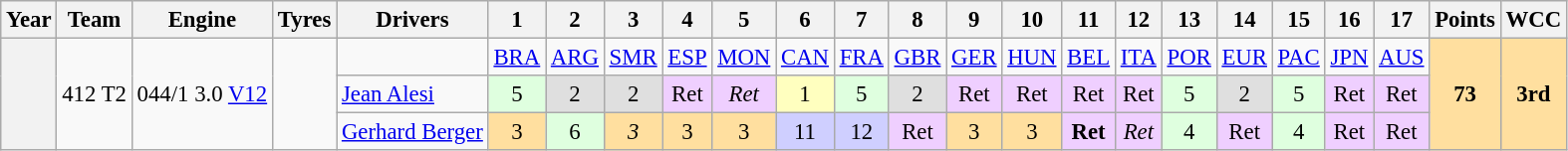<table class="wikitable" style="text-align:center; font-size:95%">
<tr>
<th>Year</th>
<th>Team</th>
<th>Engine</th>
<th>Tyres</th>
<th>Drivers</th>
<th>1</th>
<th>2</th>
<th>3</th>
<th>4</th>
<th>5</th>
<th>6</th>
<th>7</th>
<th>8</th>
<th>9</th>
<th>10</th>
<th>11</th>
<th>12</th>
<th>13</th>
<th>14</th>
<th>15</th>
<th>16</th>
<th>17</th>
<th>Points</th>
<th>WCC</th>
</tr>
<tr>
<th rowspan="3"></th>
<td rowspan="3">412 T2</td>
<td rowspan="3">044/1 3.0 <a href='#'>V12</a></td>
<td rowspan="3"></td>
<td></td>
<td><a href='#'>BRA</a></td>
<td><a href='#'>ARG</a></td>
<td><a href='#'>SMR</a></td>
<td><a href='#'>ESP</a></td>
<td><a href='#'>MON</a></td>
<td><a href='#'>CAN</a></td>
<td><a href='#'>FRA</a></td>
<td><a href='#'>GBR</a></td>
<td><a href='#'>GER</a></td>
<td><a href='#'>HUN</a></td>
<td><a href='#'>BEL</a></td>
<td><a href='#'>ITA</a></td>
<td><a href='#'>POR</a></td>
<td><a href='#'>EUR</a></td>
<td><a href='#'>PAC</a></td>
<td><a href='#'>JPN</a></td>
<td><a href='#'>AUS</a></td>
<td rowspan="3" style="background:#FFDF9F;"><strong>73</strong></td>
<td rowspan="3" style="background:#FFDF9F;"><strong>3rd</strong></td>
</tr>
<tr>
<td align="left"> <a href='#'>Jean Alesi</a></td>
<td style="background:#DFFFDF;" align="center">5</td>
<td style="background:#DFDFDF;" align="center">2</td>
<td style="background:#DFDFDF;" align="center">2</td>
<td style="background:#EFCFFF;" align="center">Ret</td>
<td style="background:#EFCFFF;" align="center"><em>Ret</em></td>
<td style="background:#FFFFBF;" align="center">1</td>
<td style="background:#DFFFDF;" align="center">5</td>
<td style="background:#DFDFDF;" align="center">2</td>
<td style="background:#EFCFFF;" align="center">Ret</td>
<td style="background:#EFCFFF;" align="center">Ret</td>
<td style="background:#EFCFFF;" align="center">Ret</td>
<td style="background:#EFCFFF;" align="center">Ret</td>
<td style="background:#DFFFDF;" align="center">5</td>
<td style="background:#DFDFDF;" align="center">2</td>
<td style="background:#DFFFDF;" align="center">5</td>
<td style="background:#EFCFFF;" align="center">Ret</td>
<td style="background:#EFCFFF;" align="center">Ret</td>
</tr>
<tr>
<td align="left"> <a href='#'>Gerhard Berger</a></td>
<td style="background:#FFDF9F;">3</td>
<td style="background:#DFFFDF;">6</td>
<td style="background:#FFDF9F;"><em>3</em></td>
<td style="background:#FFDF9F;">3</td>
<td style="background:#FFDF9F;">3</td>
<td style="background:#CFCFFF;">11</td>
<td style="background:#CFCFFF;">12</td>
<td style="background:#EFCFFF;">Ret</td>
<td style="background:#FFDF9F;">3</td>
<td style="background:#FFDF9F;">3</td>
<td style="background:#EFCFFF;"><strong>Ret</strong></td>
<td style="background:#EFCFFF;"><em>Ret</em></td>
<td style="background:#DFFFDF;">4</td>
<td style="background:#EFCFFF;">Ret</td>
<td style="background:#DFFFDF;">4</td>
<td style="background:#EFCFFF;">Ret</td>
<td style="background:#EFCFFF;">Ret</td>
</tr>
</table>
